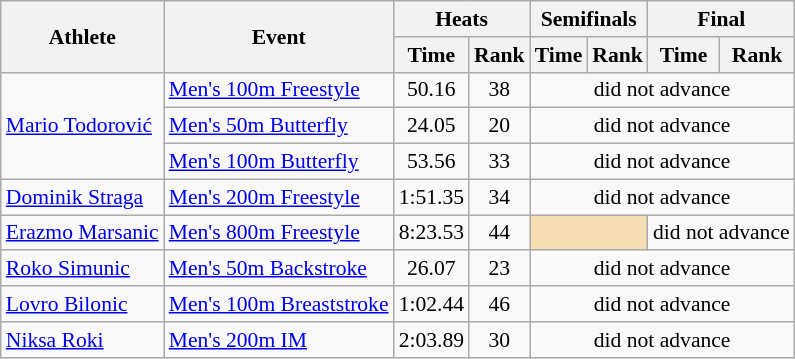<table class=wikitable style="font-size:90%">
<tr>
<th rowspan="2">Athlete</th>
<th rowspan="2">Event</th>
<th colspan="2">Heats</th>
<th colspan="2">Semifinals</th>
<th colspan="2">Final</th>
</tr>
<tr>
<th>Time</th>
<th>Rank</th>
<th>Time</th>
<th>Rank</th>
<th>Time</th>
<th>Rank</th>
</tr>
<tr>
<td rowspan="3"><a href='#'>Mario Todorović</a></td>
<td><a href='#'>Men's 100m Freestyle</a></td>
<td align=center>50.16</td>
<td align=center>38</td>
<td align=center colspan=4>did not advance</td>
</tr>
<tr>
<td><a href='#'>Men's 50m Butterfly</a></td>
<td align=center>24.05</td>
<td align=center>20</td>
<td align=center colspan=4>did not advance</td>
</tr>
<tr>
<td><a href='#'>Men's 100m Butterfly</a></td>
<td align=center>53.56</td>
<td align=center>33</td>
<td align=center colspan=4>did not advance</td>
</tr>
<tr>
<td rowspan="1"><a href='#'>Dominik Straga</a></td>
<td><a href='#'>Men's 200m Freestyle</a></td>
<td align=center>1:51.35</td>
<td align=center>34</td>
<td align=center colspan=4>did not advance</td>
</tr>
<tr>
<td rowspan="1"><a href='#'>Erazmo Marsanic</a></td>
<td><a href='#'>Men's 800m Freestyle</a></td>
<td align=center>8:23.53</td>
<td align=center>44</td>
<td colspan= 2 bgcolor="wheat"></td>
<td align=center colspan=2>did not advance</td>
</tr>
<tr>
<td rowspan="1"><a href='#'>Roko Simunic</a></td>
<td><a href='#'>Men's 50m Backstroke</a></td>
<td align=center>26.07</td>
<td align=center>23</td>
<td align=center colspan=4>did not advance</td>
</tr>
<tr>
<td rowspan="1"><a href='#'>Lovro Bilonic</a></td>
<td><a href='#'>Men's 100m Breaststroke</a></td>
<td align=center>1:02.44</td>
<td align=center>46</td>
<td align=center colspan=4>did not advance</td>
</tr>
<tr>
<td rowspan="1"><a href='#'>Niksa Roki</a></td>
<td><a href='#'>Men's 200m IM</a></td>
<td align=center>2:03.89</td>
<td align=center>30</td>
<td align=center colspan=4>did not advance</td>
</tr>
</table>
